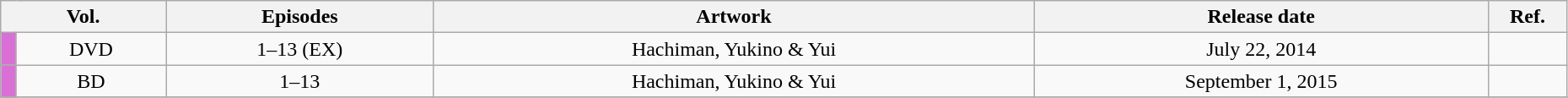<table class="wikitable" style="text-align: center; width: 98%;">
<tr>
<th colspan="2">Vol.</th>
<th>Episodes</th>
<th>Artwork</th>
<th>Release date</th>
<th width="5%">Ref.</th>
</tr>
<tr>
<td width="1%" style="background: Orchid;"></td>
<td>DVD</td>
<td>1–13 (EX)</td>
<td>Hachiman, Yukino & Yui</td>
<td>July 22, 2014</td>
<td></td>
</tr>
<tr>
<td width="1%" style="background: Orchid;"></td>
<td>BD</td>
<td>1–13</td>
<td>Hachiman, Yukino & Yui</td>
<td>September 1, 2015</td>
<td></td>
</tr>
<tr>
</tr>
</table>
